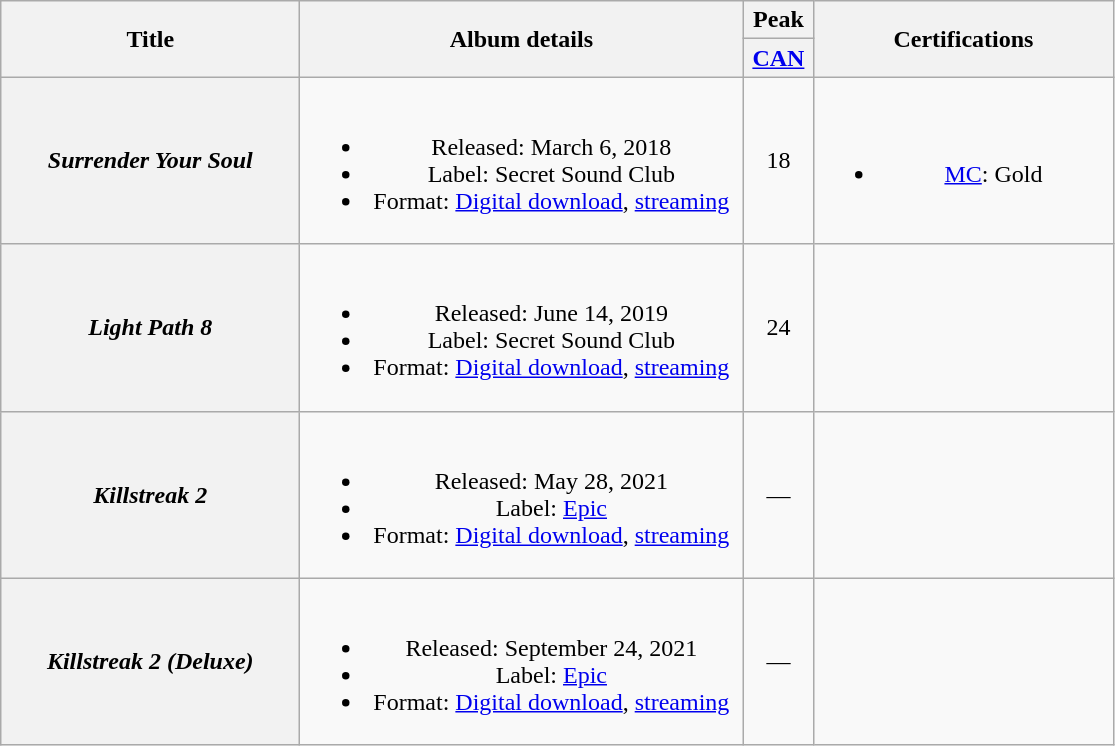<table class="wikitable plainrowheaders" style="text-align:center;">
<tr>
<th scope="col" rowspan="2" style="width:12em;">Title</th>
<th scope="col" rowspan="2" style="width:18em;">Album details</th>
<th scope="col">Peak</th>
<th scope="col" rowspan="2" style="width:12em;">Certifications</th>
</tr>
<tr>
<th style="width:2.5em; font-size:100%"><a href='#'>CAN</a><br></th>
</tr>
<tr>
<th scope="row"><em>Surrender Your Soul</em></th>
<td><br><ul><li>Released: March 6, 2018</li><li>Label: Secret Sound Club</li><li>Format: <a href='#'>Digital download</a>, <a href='#'>streaming</a></li></ul></td>
<td>18</td>
<td><br><ul><li><a href='#'>MC</a>: Gold</li></ul></td>
</tr>
<tr>
<th scope="row"><em>Light Path 8</em></th>
<td><br><ul><li>Released: June 14, 2019</li><li>Label: Secret Sound Club</li><li>Format: <a href='#'>Digital download</a>, <a href='#'>streaming</a></li></ul></td>
<td>24</td>
<td></td>
</tr>
<tr>
<th scope="row"><em>Killstreak 2</em></th>
<td><br><ul><li>Released: May 28, 2021</li><li>Label: <a href='#'>Epic</a></li><li>Format: <a href='#'>Digital download</a>, <a href='#'>streaming</a></li></ul></td>
<td>—</td>
<td></td>
</tr>
<tr>
<th scope="row"><em>Killstreak 2 (Deluxe)</em></th>
<td><br><ul><li>Released: September 24, 2021</li><li>Label: <a href='#'>Epic</a></li><li>Format: <a href='#'>Digital download</a>, <a href='#'>streaming</a></li></ul></td>
<td>—</td>
<td></td>
</tr>
</table>
